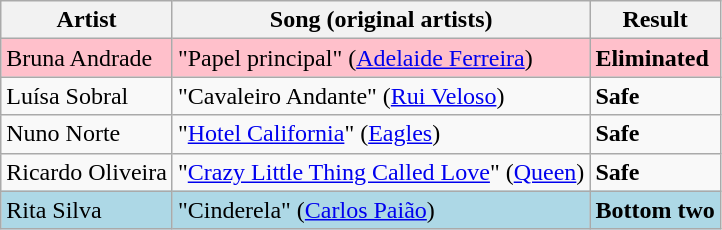<table class=wikitable>
<tr>
<th>Artist</th>
<th>Song (original artists)</th>
<th>Result</th>
</tr>
<tr style="background:pink;">
<td>Bruna Andrade</td>
<td>"Papel principal" (<a href='#'>Adelaide Ferreira</a>)</td>
<td><strong>Eliminated</strong></td>
</tr>
<tr>
<td>Luísa Sobral</td>
<td>"Cavaleiro Andante" (<a href='#'>Rui Veloso</a>)</td>
<td><strong>Safe</strong></td>
</tr>
<tr>
<td>Nuno Norte</td>
<td>"<a href='#'>Hotel California</a>" (<a href='#'>Eagles</a>)</td>
<td><strong>Safe</strong></td>
</tr>
<tr>
<td>Ricardo Oliveira</td>
<td>"<a href='#'>Crazy Little Thing Called Love</a>" (<a href='#'>Queen</a>)</td>
<td><strong>Safe</strong></td>
</tr>
<tr style="background:lightblue;">
<td>Rita Silva</td>
<td>"Cinderela" (<a href='#'>Carlos Paião</a>)</td>
<td><strong>Bottom two</strong></td>
</tr>
</table>
